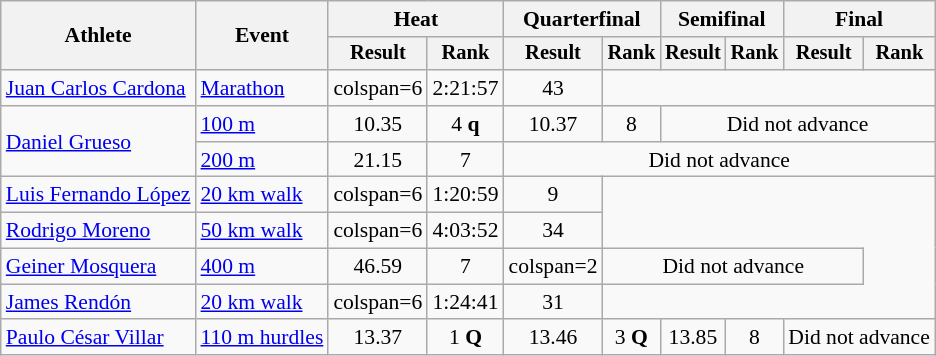<table class=wikitable style="font-size:90%">
<tr>
<th rowspan="2">Athlete</th>
<th rowspan="2">Event</th>
<th colspan="2">Heat</th>
<th colspan="2">Quarterfinal</th>
<th colspan="2">Semifinal</th>
<th colspan="2">Final</th>
</tr>
<tr style="font-size:95%">
<th>Result</th>
<th>Rank</th>
<th>Result</th>
<th>Rank</th>
<th>Result</th>
<th>Rank</th>
<th>Result</th>
<th>Rank</th>
</tr>
<tr align=center>
<td align=left><a href='#'>Juan Carlos Cardona</a></td>
<td align=left><a href='#'>Marathon</a></td>
<td>colspan=6 </td>
<td>2:21:57</td>
<td>43</td>
</tr>
<tr align=center>
<td align=left rowspan=2><a href='#'>Daniel Grueso</a></td>
<td align=left><a href='#'>100 m</a></td>
<td>10.35</td>
<td>4 <strong>q</strong></td>
<td>10.37</td>
<td>8</td>
<td colspan=6>Did not advance</td>
</tr>
<tr align=center>
<td align=left><a href='#'>200 m</a></td>
<td>21.15</td>
<td>7</td>
<td colspan=6>Did not advance</td>
</tr>
<tr align=center>
<td align=left><a href='#'>Luis Fernando López</a></td>
<td align=left><a href='#'>20 km walk</a></td>
<td>colspan=6 </td>
<td>1:20:59</td>
<td>9</td>
</tr>
<tr align=center>
<td align=left><a href='#'>Rodrigo Moreno</a></td>
<td align=left><a href='#'>50 km walk</a></td>
<td>colspan=6 </td>
<td>4:03:52</td>
<td>34</td>
</tr>
<tr align=center>
<td align=left><a href='#'>Geiner Mosquera</a></td>
<td align=left><a href='#'>400 m</a></td>
<td>46.59</td>
<td>7</td>
<td>colspan=2 </td>
<td colspan=4>Did not advance</td>
</tr>
<tr align=center>
<td align=left><a href='#'>James Rendón</a></td>
<td align=left><a href='#'>20 km walk</a></td>
<td>colspan=6 </td>
<td>1:24:41</td>
<td>31</td>
</tr>
<tr align=center>
<td align=left><a href='#'>Paulo César Villar</a></td>
<td align=left><a href='#'>110 m hurdles</a></td>
<td>13.37</td>
<td>1 <strong>Q</strong></td>
<td>13.46</td>
<td>3 <strong>Q</strong></td>
<td>13.85</td>
<td>8</td>
<td colspan=2>Did not advance</td>
</tr>
</table>
